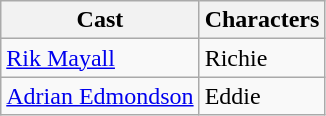<table class="wikitable">
<tr>
<th>Cast</th>
<th>Characters</th>
</tr>
<tr>
<td><a href='#'>Rik Mayall</a></td>
<td>Richie</td>
</tr>
<tr>
<td><a href='#'>Adrian Edmondson</a></td>
<td>Eddie</td>
</tr>
</table>
